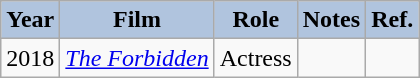<table class="wikitable">
<tr>
<th style="background:#B0C4DE;">Year</th>
<th style="background:#B0C4DE;">Film</th>
<th style="background:#B0C4DE;">Role</th>
<th style="background:#B0C4DE;">Notes</th>
<th style="background:#B0C4DE;">Ref.</th>
</tr>
<tr>
<td>2018</td>
<td><em><a href='#'>The Forbidden</a></em></td>
<td>Actress</td>
<td></td>
<td></td>
</tr>
</table>
